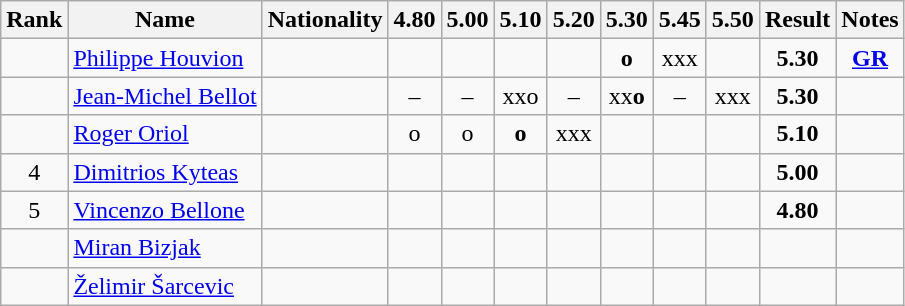<table class="wikitable sortable" style="text-align:center">
<tr>
<th>Rank</th>
<th>Name</th>
<th>Nationality</th>
<th>4.80</th>
<th>5.00</th>
<th>5.10</th>
<th>5.20</th>
<th>5.30</th>
<th>5.45</th>
<th>5.50</th>
<th>Result</th>
<th>Notes</th>
</tr>
<tr>
<td></td>
<td align=left><a href='#'>Philippe Houvion</a></td>
<td align=left></td>
<td></td>
<td></td>
<td></td>
<td></td>
<td><strong>o</strong></td>
<td>xxx</td>
<td></td>
<td><strong>5.30</strong></td>
<td><strong><a href='#'>GR</a></strong></td>
</tr>
<tr>
<td></td>
<td align=left><a href='#'>Jean-Michel Bellot</a></td>
<td align=left></td>
<td>–</td>
<td>–</td>
<td>xxo</td>
<td>–</td>
<td>xx<strong>o</strong></td>
<td>–</td>
<td>xxx</td>
<td><strong>5.30</strong></td>
<td></td>
</tr>
<tr>
<td></td>
<td align=left><a href='#'>Roger Oriol</a></td>
<td align=left></td>
<td>o</td>
<td>o</td>
<td><strong>o</strong></td>
<td>xxx</td>
<td></td>
<td></td>
<td></td>
<td><strong>5.10</strong></td>
<td></td>
</tr>
<tr>
<td>4</td>
<td align=left><a href='#'>Dimitrios Kyteas</a></td>
<td align=left></td>
<td></td>
<td></td>
<td></td>
<td></td>
<td></td>
<td></td>
<td></td>
<td><strong>5.00</strong></td>
<td></td>
</tr>
<tr>
<td>5</td>
<td align=left><a href='#'>Vincenzo Bellone</a></td>
<td align=left></td>
<td></td>
<td></td>
<td></td>
<td></td>
<td></td>
<td></td>
<td></td>
<td><strong>4.80</strong></td>
<td></td>
</tr>
<tr>
<td></td>
<td align=left><a href='#'>Miran Bizjak</a></td>
<td align=left></td>
<td></td>
<td></td>
<td></td>
<td></td>
<td></td>
<td></td>
<td></td>
<td><strong></strong></td>
<td></td>
</tr>
<tr>
<td></td>
<td align=left><a href='#'>Želimir Šarcevic</a></td>
<td align=left></td>
<td></td>
<td></td>
<td></td>
<td></td>
<td></td>
<td></td>
<td></td>
<td><strong></strong></td>
<td></td>
</tr>
</table>
